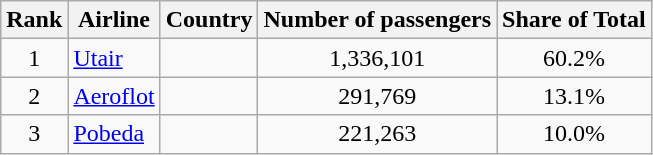<table class="wikitable sortable">
<tr>
<th>Rank</th>
<th>Airline</th>
<th>Country</th>
<th>Number of passengers</th>
<th>Share of Total</th>
</tr>
<tr>
<td align=center>1</td>
<td><a href='#'>Utair</a></td>
<td></td>
<td align=center>1,336,101</td>
<td align=center>60.2%</td>
</tr>
<tr>
<td align=center>2</td>
<td><a href='#'>Aeroflot</a></td>
<td></td>
<td align=center>291,769</td>
<td align=center>13.1%</td>
</tr>
<tr>
<td align=center>3</td>
<td><a href='#'>Pobeda</a></td>
<td></td>
<td align=center>221,263</td>
<td align=center>10.0%</td>
</tr>
</table>
